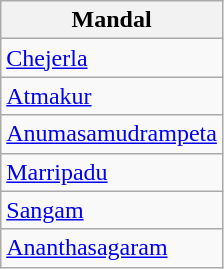<table class="wikitable sortable static-row-numbers static-row-header-hash">
<tr>
<th>Mandal</th>
</tr>
<tr>
<td><a href='#'>Chejerla</a></td>
</tr>
<tr>
<td><a href='#'>Atmakur</a></td>
</tr>
<tr>
<td><a href='#'>Anumasamudrampeta</a></td>
</tr>
<tr>
<td><a href='#'>Marripadu</a></td>
</tr>
<tr>
<td><a href='#'>Sangam</a></td>
</tr>
<tr>
<td><a href='#'>Ananthasagaram</a></td>
</tr>
</table>
